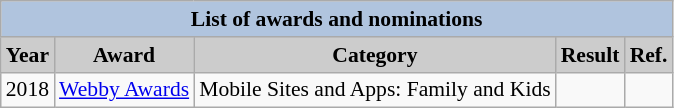<table class="wikitable" style="font-size:90%;">
<tr>
<th colspan="5" style="background:#B0C4DE;">List of awards and nominations</th>
</tr>
<tr>
<th style="background:#ccc;">Year</th>
<th style="background:#ccc;">Award</th>
<th style="background:#ccc;">Category</th>
<th style="background:#ccc;">Result</th>
<th style="background:#ccc;">Ref.</th>
</tr>
<tr>
<td>2018</td>
<td><a href='#'>Webby Awards</a></td>
<td>Mobile Sites and Apps: Family and Kids</td>
<td></td>
<td></td>
</tr>
</table>
